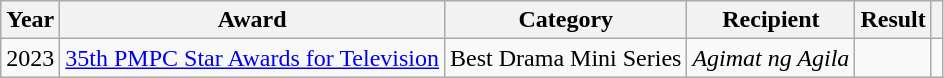<table class="wikitable">
<tr>
<th>Year</th>
<th>Award</th>
<th>Category</th>
<th>Recipient</th>
<th>Result</th>
<th></th>
</tr>
<tr>
<td>2023</td>
<td><a href='#'>35th PMPC Star Awards for Television</a></td>
<td>Best Drama Mini Series</td>
<td><em>Agimat ng Agila</em></td>
<td></td>
<td></td>
</tr>
</table>
